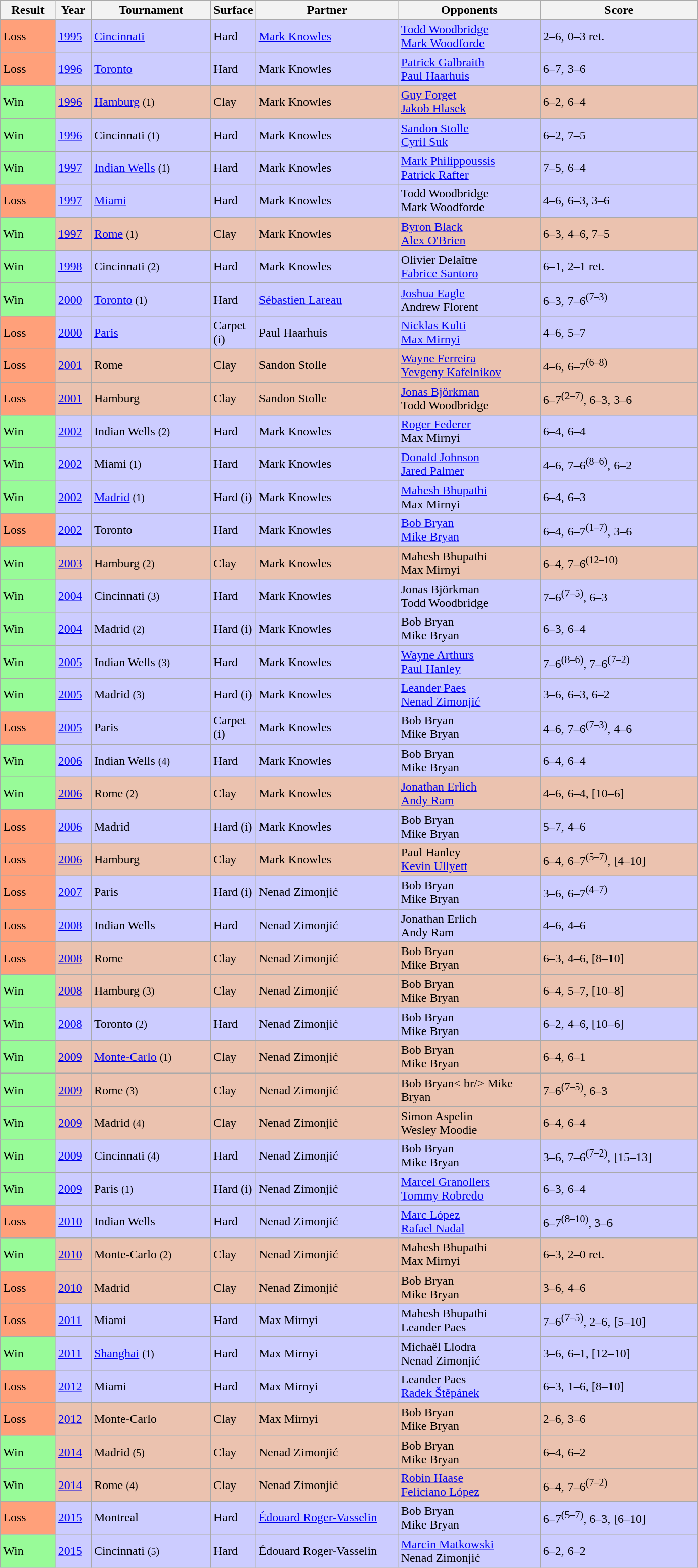<table class="sortable wikitable">
<tr>
<th style="width:65px;">Result</th>
<th style="width:40px;">Year</th>
<th style="width:150px;">Tournament</th>
<th style="width:50px;">Surface</th>
<th style="width:180px;">Partner</th>
<th style="width:180px;">Opponents</th>
<th style="width:200px;" class="unsortable">Score</th>
</tr>
<tr style="background:#ccccff;">
<td style="background:#ffa07a;">Loss</td>
<td><a href='#'>1995</a></td>
<td><a href='#'>Cincinnati</a></td>
<td>Hard</td>
<td> <a href='#'>Mark Knowles</a></td>
<td> <a href='#'>Todd Woodbridge</a> <br>  <a href='#'>Mark Woodforde</a></td>
<td>2–6, 0–3 ret.</td>
</tr>
<tr style="background:#ccccff;">
<td style="background:#ffa07a;">Loss</td>
<td><a href='#'>1996</a></td>
<td><a href='#'>Toronto</a></td>
<td>Hard</td>
<td> Mark Knowles</td>
<td> <a href='#'>Patrick Galbraith</a> <br>  <a href='#'>Paul Haarhuis</a></td>
<td>6–7, 3–6</td>
</tr>
<tr style="background:#ebc2af;">
<td style="background:#98fb98;">Win</td>
<td><a href='#'>1996</a></td>
<td><a href='#'>Hamburg</a> <small>(1)</small></td>
<td>Clay</td>
<td> Mark Knowles</td>
<td> <a href='#'>Guy Forget</a> <br>  <a href='#'>Jakob Hlasek</a></td>
<td>6–2, 6–4</td>
</tr>
<tr style="background:#ccccff;">
<td style="background:#98fb98;">Win</td>
<td><a href='#'>1996</a></td>
<td>Cincinnati <small>(1)</small></td>
<td>Hard</td>
<td> Mark Knowles</td>
<td> <a href='#'>Sandon Stolle</a> <br>  <a href='#'>Cyril Suk</a></td>
<td>6–2, 7–5</td>
</tr>
<tr style="background:#ccccff;">
<td style="background:#98fb98;">Win</td>
<td><a href='#'>1997</a></td>
<td><a href='#'>Indian Wells</a> <small>(1)</small></td>
<td>Hard</td>
<td> Mark Knowles</td>
<td> <a href='#'>Mark Philippoussis</a> <br>  <a href='#'>Patrick Rafter</a></td>
<td>7–5, 6–4</td>
</tr>
<tr style="background:#ccccff;">
<td style="background:#ffa07a;">Loss</td>
<td><a href='#'>1997</a></td>
<td><a href='#'>Miami</a></td>
<td>Hard</td>
<td> Mark Knowles</td>
<td> Todd Woodbridge <br>  Mark Woodforde</td>
<td>4–6, 6–3, 3–6</td>
</tr>
<tr style="background:#ebc2af;">
<td style="background:#98fb98;">Win</td>
<td><a href='#'>1997</a></td>
<td><a href='#'>Rome</a> <small>(1)</small></td>
<td>Clay</td>
<td> Mark Knowles</td>
<td> <a href='#'>Byron Black</a> <br>  <a href='#'>Alex O'Brien</a></td>
<td>6–3, 4–6, 7–5</td>
</tr>
<tr style="background:#ccccff;">
<td style="background:#98fb98;">Win</td>
<td><a href='#'>1998</a></td>
<td>Cincinnati <small>(2)</small></td>
<td>Hard</td>
<td> Mark Knowles</td>
<td> Olivier Delaître <br>  <a href='#'>Fabrice Santoro</a></td>
<td>6–1, 2–1 ret.</td>
</tr>
<tr style="background:#ccccff;">
<td style="background:#98fb98;">Win</td>
<td><a href='#'>2000</a></td>
<td><a href='#'>Toronto</a> <small>(1)</small></td>
<td>Hard</td>
<td> <a href='#'>Sébastien Lareau</a></td>
<td> <a href='#'>Joshua Eagle</a> <br>  Andrew Florent</td>
<td>6–3, 7–6<sup>(7–3)</sup></td>
</tr>
<tr style="background:#ccccff;">
<td style="background:#ffa07a;">Loss</td>
<td><a href='#'>2000</a></td>
<td><a href='#'>Paris</a></td>
<td>Carpet (i)</td>
<td> Paul Haarhuis</td>
<td> <a href='#'>Nicklas Kulti</a> <br>  <a href='#'>Max Mirnyi</a></td>
<td>4–6, 5–7</td>
</tr>
<tr style="background:#ebc2af;">
<td style="background:#ffa07a;">Loss</td>
<td><a href='#'>2001</a></td>
<td>Rome</td>
<td>Clay</td>
<td> Sandon Stolle</td>
<td> <a href='#'>Wayne Ferreira</a> <br>  <a href='#'>Yevgeny Kafelnikov</a></td>
<td>4–6, 6–7<sup>(6–8)</sup></td>
</tr>
<tr style="background:#ebc2af;">
<td style="background:#ffa07a;">Loss</td>
<td><a href='#'>2001</a></td>
<td>Hamburg</td>
<td>Clay</td>
<td> Sandon Stolle</td>
<td> <a href='#'>Jonas Björkman</a> <br>  Todd Woodbridge</td>
<td>6–7<sup>(2–7)</sup>, 6–3, 3–6</td>
</tr>
<tr style="background:#ccccff;">
<td style="background:#98fb98;">Win</td>
<td><a href='#'>2002</a></td>
<td>Indian Wells <small>(2)</small></td>
<td>Hard</td>
<td> Mark Knowles</td>
<td> <a href='#'>Roger Federer</a> <br>  Max Mirnyi</td>
<td>6–4, 6–4</td>
</tr>
<tr style="background:#ccccff;">
<td style="background:#98fb98;">Win</td>
<td><a href='#'>2002</a></td>
<td>Miami <small>(1)</small></td>
<td>Hard</td>
<td> Mark Knowles</td>
<td> <a href='#'>Donald Johnson</a> <br>  <a href='#'>Jared Palmer</a></td>
<td>4–6, 7–6<sup>(8–6)</sup>, 6–2</td>
</tr>
<tr style="background:#ccccff;">
<td style="background:#98fb98;">Win</td>
<td><a href='#'>2002</a></td>
<td><a href='#'>Madrid</a> <small>(1)</small></td>
<td>Hard (i)</td>
<td> Mark Knowles</td>
<td> <a href='#'>Mahesh Bhupathi</a> <br>  Max Mirnyi</td>
<td>6–4, 6–3</td>
</tr>
<tr style="background:#ccccff;">
<td style="background:#ffa07a;">Loss</td>
<td><a href='#'>2002</a></td>
<td>Toronto</td>
<td>Hard</td>
<td> Mark Knowles</td>
<td> <a href='#'>Bob Bryan</a> <br>  <a href='#'>Mike Bryan</a></td>
<td>6–4, 6–7<sup>(1–7)</sup>, 3–6</td>
</tr>
<tr style="background:#ebc2af;">
<td style="background:#98fb98;">Win</td>
<td><a href='#'>2003</a></td>
<td>Hamburg <small>(2)</small></td>
<td>Clay</td>
<td> Mark Knowles</td>
<td> Mahesh Bhupathi <br>  Max Mirnyi</td>
<td>6–4, 7–6<sup>(12–10)</sup></td>
</tr>
<tr style="background:#ccccff;">
<td style="background:#98fb98;">Win</td>
<td><a href='#'>2004</a></td>
<td>Cincinnati <small>(3)</small></td>
<td>Hard</td>
<td> Mark Knowles</td>
<td> Jonas Björkman <br>  Todd Woodbridge</td>
<td>7–6<sup>(7–5)</sup>, 6–3</td>
</tr>
<tr style="background:#ccccff;">
<td style="background:#98fb98;">Win</td>
<td><a href='#'>2004</a></td>
<td>Madrid <small>(2)</small></td>
<td>Hard (i)</td>
<td> Mark Knowles</td>
<td> Bob Bryan <br>  Mike Bryan</td>
<td>6–3, 6–4</td>
</tr>
<tr style="background:#ccccff;">
<td style="background:#98fb98;">Win</td>
<td><a href='#'>2005</a></td>
<td>Indian Wells <small>(3)</small></td>
<td>Hard</td>
<td> Mark Knowles</td>
<td> <a href='#'>Wayne Arthurs</a> <br>  <a href='#'>Paul Hanley</a></td>
<td>7–6<sup>(8–6)</sup>, 7–6<sup>(7–2)</sup></td>
</tr>
<tr style="background:#ccccff;">
<td style="background:#98fb98;">Win</td>
<td><a href='#'>2005</a></td>
<td>Madrid <small>(3)</small></td>
<td>Hard (i)</td>
<td> Mark Knowles</td>
<td> <a href='#'>Leander Paes</a> <br>  <a href='#'>Nenad Zimonjić</a></td>
<td>3–6, 6–3, 6–2</td>
</tr>
<tr style="background:#ccccff;">
<td style="background:#ffa07a;">Loss</td>
<td><a href='#'>2005</a></td>
<td>Paris</td>
<td>Carpet (i)</td>
<td> Mark Knowles</td>
<td> Bob Bryan <br>  Mike Bryan</td>
<td>4–6, 7–6<sup>(7–3)</sup>, 4–6</td>
</tr>
<tr style="background:#ccccff;">
<td style="background:#98fb98;">Win</td>
<td><a href='#'>2006</a></td>
<td>Indian Wells <small>(4)</small></td>
<td>Hard</td>
<td> Mark Knowles</td>
<td> Bob Bryan <br>  Mike Bryan</td>
<td>6–4, 6–4</td>
</tr>
<tr style="background:#ebc2af;">
<td style="background:#98fb98;">Win</td>
<td><a href='#'>2006</a></td>
<td>Rome <small>(2)</small></td>
<td>Clay</td>
<td> Mark Knowles</td>
<td> <a href='#'>Jonathan Erlich</a> <br>  <a href='#'>Andy Ram</a></td>
<td>4–6, 6–4, [10–6]</td>
</tr>
<tr style="background:#ccccff;">
<td style="background:#ffa07a;">Loss</td>
<td><a href='#'>2006</a></td>
<td>Madrid</td>
<td>Hard (i)</td>
<td> Mark Knowles</td>
<td> Bob Bryan <br>  Mike Bryan</td>
<td>5–7, 4–6</td>
</tr>
<tr style="background:#ebc2af;">
<td style="background:#ffa07a;">Loss</td>
<td><a href='#'>2006</a></td>
<td>Hamburg</td>
<td>Clay</td>
<td> Mark Knowles</td>
<td> Paul Hanley <br>  <a href='#'>Kevin Ullyett</a></td>
<td>6–4, 6–7<sup>(5–7)</sup>, [4–10]</td>
</tr>
<tr style="background:#ccccff;">
<td style="background:#ffa07a;">Loss</td>
<td><a href='#'>2007</a></td>
<td>Paris</td>
<td>Hard (i)</td>
<td> Nenad Zimonjić</td>
<td> Bob Bryan <br>  Mike Bryan</td>
<td>3–6, 6–7<sup>(4–7)</sup></td>
</tr>
<tr style="background:#ccccff;">
<td style="background:#ffa07a;">Loss</td>
<td><a href='#'>2008</a></td>
<td>Indian Wells</td>
<td>Hard</td>
<td> Nenad Zimonjić</td>
<td> Jonathan Erlich <br>  Andy Ram</td>
<td>4–6, 4–6</td>
</tr>
<tr style="background:#ebc2af;">
<td style="background:#ffa07a;">Loss</td>
<td><a href='#'>2008</a></td>
<td>Rome</td>
<td>Clay</td>
<td> Nenad Zimonjić</td>
<td> Bob Bryan <br>  Mike Bryan</td>
<td>6–3, 4–6, [8–10]</td>
</tr>
<tr style="background:#ebc2af;">
<td style="background:#98fb98;">Win</td>
<td><a href='#'>2008</a></td>
<td>Hamburg <small>(3)</small></td>
<td>Clay</td>
<td> Nenad Zimonjić</td>
<td> Bob Bryan <br>  Mike Bryan</td>
<td>6–4, 5–7, [10–8]</td>
</tr>
<tr style="background:#ccccff;">
<td style="background:#98fb98;">Win</td>
<td><a href='#'>2008</a></td>
<td>Toronto <small>(2)</small></td>
<td>Hard</td>
<td> Nenad Zimonjić</td>
<td> Bob Bryan <br>  Mike Bryan</td>
<td>6–2, 4–6, [10–6]</td>
</tr>
<tr style="background:#ebc2af;">
<td style="background:#98fb98;">Win</td>
<td><a href='#'>2009</a></td>
<td><a href='#'>Monte-Carlo</a> <small>(1)</small></td>
<td>Clay</td>
<td> Nenad Zimonjić</td>
<td> Bob Bryan <br>  Mike Bryan</td>
<td>6–4, 6–1</td>
</tr>
<tr style="background:#ebc2af;">
<td style="background:#98fb98;">Win</td>
<td><a href='#'>2009</a></td>
<td>Rome <small>(3)</small></td>
<td>Clay</td>
<td> Nenad Zimonjić</td>
<td> Bob Bryan< br/>  Mike Bryan</td>
<td>7–6<sup>(7–5)</sup>, 6–3</td>
</tr>
<tr style="background:#ebc2af;">
<td style="background:#98fb98;">Win</td>
<td><a href='#'>2009</a></td>
<td>Madrid <small>(4)</small></td>
<td>Clay</td>
<td> Nenad Zimonjić</td>
<td> Simon Aspelin <br>  Wesley Moodie</td>
<td>6–4, 6–4</td>
</tr>
<tr style="background:#ccccff;">
<td style="background:#98fb98;">Win</td>
<td><a href='#'>2009</a></td>
<td>Cincinnati <small>(4)</small></td>
<td>Hard</td>
<td> Nenad Zimonjić</td>
<td> Bob Bryan <br>  Mike Bryan</td>
<td>3–6, 7–6<sup>(7–2)</sup>, [15–13]</td>
</tr>
<tr style="background:#ccccff;">
<td style="background:#98fb98;">Win</td>
<td><a href='#'>2009</a></td>
<td>Paris <small>(1)</small></td>
<td>Hard (i)</td>
<td> Nenad Zimonjić</td>
<td> <a href='#'>Marcel Granollers</a> <br>  <a href='#'>Tommy Robredo</a></td>
<td>6–3, 6–4</td>
</tr>
<tr style="background:#ccccff;">
<td style="background:#ffa07a;">Loss</td>
<td><a href='#'>2010</a></td>
<td>Indian Wells</td>
<td>Hard</td>
<td> Nenad Zimonjić</td>
<td> <a href='#'>Marc López</a> <br>  <a href='#'>Rafael Nadal</a></td>
<td>6–7<sup>(8–10)</sup>, 3–6</td>
</tr>
<tr style="background:#ebc2af;">
<td style="background:#98fb98;">Win</td>
<td><a href='#'>2010</a></td>
<td>Monte-Carlo <small>(2)</small></td>
<td>Clay</td>
<td> Nenad Zimonjić</td>
<td> Mahesh Bhupathi <br>  Max Mirnyi</td>
<td>6–3, 2–0 ret.</td>
</tr>
<tr style="background:#ebc2af;">
<td style="background:#ffa07a;">Loss</td>
<td><a href='#'>2010</a></td>
<td>Madrid</td>
<td>Clay</td>
<td> Nenad Zimonjić</td>
<td> Bob Bryan <br>  Mike Bryan</td>
<td>3–6, 4–6</td>
</tr>
<tr style="background:#ccccff;">
<td style="background:#ffa07a;">Loss</td>
<td><a href='#'>2011</a></td>
<td>Miami</td>
<td>Hard</td>
<td> Max Mirnyi</td>
<td> Mahesh Bhupathi <br>  Leander Paes</td>
<td>7–6<sup>(7–5)</sup>, 2–6, [5–10]</td>
</tr>
<tr style="background:#ccccff;">
<td style="background:#98fb98;">Win</td>
<td><a href='#'>2011</a></td>
<td><a href='#'>Shanghai</a> <small>(1)</small></td>
<td>Hard</td>
<td> Max Mirnyi</td>
<td> Michaël Llodra <br>  Nenad Zimonjić</td>
<td>3–6, 6–1, [12–10]</td>
</tr>
<tr style="background:#ccccff;">
<td style="background:#ffa07a;">Loss</td>
<td><a href='#'>2012</a></td>
<td>Miami</td>
<td>Hard</td>
<td> Max Mirnyi</td>
<td> Leander Paes <br>  <a href='#'>Radek Štěpánek</a></td>
<td>6–3, 1–6, [8–10]</td>
</tr>
<tr style="background:#ebc2af;">
<td style="background:#ffa07a;">Loss</td>
<td><a href='#'>2012</a></td>
<td>Monte-Carlo</td>
<td>Clay</td>
<td> Max Mirnyi</td>
<td> Bob Bryan <br>  Mike Bryan</td>
<td>2–6, 3–6</td>
</tr>
<tr style="background:#ebc2af;">
<td style="background:#98fb98;">Win</td>
<td><a href='#'>2014</a></td>
<td>Madrid <small>(5)</small></td>
<td>Clay</td>
<td> Nenad Zimonjić</td>
<td> Bob Bryan <br>  Mike Bryan</td>
<td>6–4, 6–2</td>
</tr>
<tr style="background:#ebc2af;">
<td style="background:#98fb98;">Win</td>
<td><a href='#'>2014</a></td>
<td>Rome <small>(4)</small></td>
<td>Clay</td>
<td> Nenad Zimonjić</td>
<td> <a href='#'>Robin Haase</a> <br>  <a href='#'>Feliciano López</a></td>
<td>6–4, 7–6<sup>(7–2)</sup></td>
</tr>
<tr style="background:#ccccff;">
<td style="background:#ffa07a;">Loss</td>
<td><a href='#'>2015</a></td>
<td>Montreal</td>
<td>Hard</td>
<td> <a href='#'>Édouard Roger-Vasselin</a></td>
<td> Bob Bryan <br>  Mike Bryan</td>
<td>6–7<sup>(5–7)</sup>, 6–3, [6–10]</td>
</tr>
<tr style="background:#ccccff;">
<td style="background:#98fb98;">Win</td>
<td><a href='#'>2015</a></td>
<td>Cincinnati <small>(5)</small></td>
<td>Hard</td>
<td> Édouard Roger-Vasselin</td>
<td> <a href='#'>Marcin Matkowski</a> <br>  Nenad Zimonjić</td>
<td>6–2, 6–2</td>
</tr>
</table>
